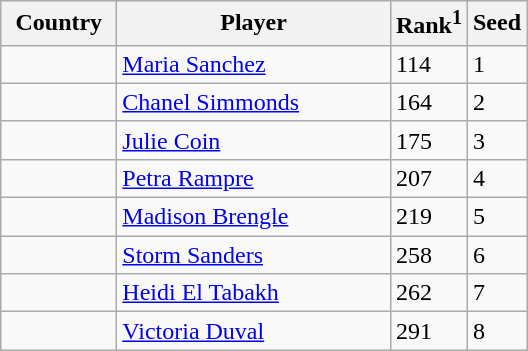<table class="sortable wikitable">
<tr>
<th width="70">Country</th>
<th width="175">Player</th>
<th>Rank<sup>1</sup></th>
<th>Seed</th>
</tr>
<tr>
<td></td>
<td><a href='#'>Maria Sanchez</a></td>
<td>114</td>
<td>1</td>
</tr>
<tr>
<td></td>
<td><a href='#'>Chanel Simmonds</a></td>
<td>164</td>
<td>2</td>
</tr>
<tr>
<td></td>
<td><a href='#'>Julie Coin</a></td>
<td>175</td>
<td>3</td>
</tr>
<tr>
<td></td>
<td><a href='#'>Petra Rampre</a></td>
<td>207</td>
<td>4</td>
</tr>
<tr>
<td></td>
<td><a href='#'>Madison Brengle</a></td>
<td>219</td>
<td>5</td>
</tr>
<tr>
<td></td>
<td><a href='#'>Storm Sanders</a></td>
<td>258</td>
<td>6</td>
</tr>
<tr>
<td></td>
<td><a href='#'>Heidi El Tabakh</a></td>
<td>262</td>
<td>7</td>
</tr>
<tr>
<td></td>
<td><a href='#'>Victoria Duval</a></td>
<td>291</td>
<td>8</td>
</tr>
</table>
